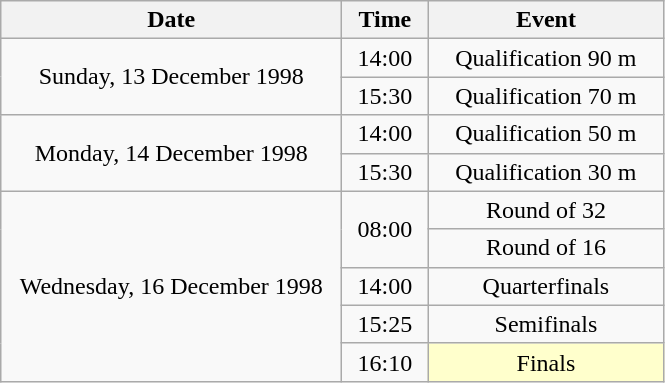<table class = "wikitable" style="text-align:center;">
<tr>
<th width=220>Date</th>
<th width=50>Time</th>
<th width=150>Event</th>
</tr>
<tr>
<td rowspan=2>Sunday, 13 December 1998</td>
<td>14:00</td>
<td>Qualification 90 m</td>
</tr>
<tr>
<td>15:30</td>
<td>Qualification 70 m</td>
</tr>
<tr>
<td rowspan=2>Monday, 14 December 1998</td>
<td>14:00</td>
<td>Qualification 50 m</td>
</tr>
<tr>
<td>15:30</td>
<td>Qualification 30 m</td>
</tr>
<tr>
<td rowspan=5>Wednesday, 16 December 1998</td>
<td rowspan=2>08:00</td>
<td>Round of 32</td>
</tr>
<tr>
<td>Round of 16</td>
</tr>
<tr>
<td>14:00</td>
<td>Quarterfinals</td>
</tr>
<tr>
<td>15:25</td>
<td>Semifinals</td>
</tr>
<tr>
<td>16:10</td>
<td bgcolor=ffffcc>Finals</td>
</tr>
</table>
